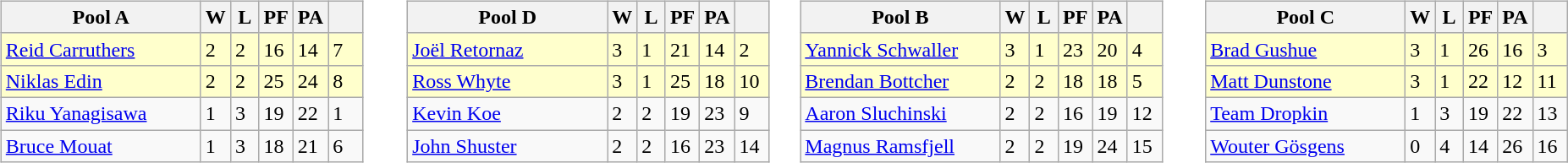<table table>
<tr>
<td valign=top width=10%><br><table class=wikitable>
<tr>
<th width=150>Pool A</th>
<th width=15>W</th>
<th width=15>L</th>
<th width=15>PF</th>
<th width=15>PA</th>
<th width=20></th>
</tr>
<tr bgcolor=#ffffcc>
<td> <a href='#'>Reid Carruthers</a></td>
<td>2</td>
<td>2</td>
<td>16</td>
<td>14</td>
<td>7</td>
</tr>
<tr bgcolor=#ffffcc>
<td> <a href='#'>Niklas Edin</a></td>
<td>2</td>
<td>2</td>
<td>25</td>
<td>24</td>
<td>8</td>
</tr>
<tr>
<td> <a href='#'>Riku Yanagisawa</a></td>
<td>1</td>
<td>3</td>
<td>19</td>
<td>22</td>
<td>1</td>
</tr>
<tr>
<td> <a href='#'>Bruce Mouat</a></td>
<td>1</td>
<td>3</td>
<td>18</td>
<td>21</td>
<td>6</td>
</tr>
</table>
</td>
<td valign=top width=10%><br><table class=wikitable>
<tr>
<th width=150>Pool D</th>
<th width=15>W</th>
<th width=15>L</th>
<th width=15>PF</th>
<th width=15>PA</th>
<th width=20></th>
</tr>
<tr bgcolor=#ffffcc>
<td> <a href='#'>Joël Retornaz</a></td>
<td>3</td>
<td>1</td>
<td>21</td>
<td>14</td>
<td>2</td>
</tr>
<tr bgcolor=#ffffcc>
<td> <a href='#'>Ross Whyte</a></td>
<td>3</td>
<td>1</td>
<td>25</td>
<td>18</td>
<td>10</td>
</tr>
<tr>
<td> <a href='#'>Kevin Koe</a></td>
<td>2</td>
<td>2</td>
<td>19</td>
<td>23</td>
<td>9</td>
</tr>
<tr>
<td> <a href='#'>John Shuster</a></td>
<td>2</td>
<td>2</td>
<td>16</td>
<td>23</td>
<td>14</td>
</tr>
</table>
</td>
<td valign=top width=10%><br><table class=wikitable>
<tr>
<th width=150>Pool B</th>
<th width=15>W</th>
<th width=15>L</th>
<th width=15>PF</th>
<th width=15>PA</th>
<th width=20></th>
</tr>
<tr bgcolor=#ffffcc>
<td> <a href='#'>Yannick Schwaller</a></td>
<td>3</td>
<td>1</td>
<td>23</td>
<td>20</td>
<td>4</td>
</tr>
<tr bgcolor=#ffffcc>
<td> <a href='#'>Brendan Bottcher</a></td>
<td>2</td>
<td>2</td>
<td>18</td>
<td>18</td>
<td>5</td>
</tr>
<tr>
<td> <a href='#'>Aaron Sluchinski</a></td>
<td>2</td>
<td>2</td>
<td>16</td>
<td>19</td>
<td>12</td>
</tr>
<tr>
<td> <a href='#'>Magnus Ramsfjell</a></td>
<td>2</td>
<td>2</td>
<td>19</td>
<td>24</td>
<td>15</td>
</tr>
</table>
</td>
<td valign=top width=10%><br><table class=wikitable>
<tr>
<th width=150>Pool C</th>
<th width=15>W</th>
<th width=15>L</th>
<th width=15>PF</th>
<th width=15>PA</th>
<th width=20></th>
</tr>
<tr bgcolor=#ffffcc>
<td> <a href='#'>Brad Gushue</a></td>
<td>3</td>
<td>1</td>
<td>26</td>
<td>16</td>
<td>3</td>
</tr>
<tr bgcolor=#ffffcc>
<td> <a href='#'>Matt Dunstone</a></td>
<td>3</td>
<td>1</td>
<td>22</td>
<td>12</td>
<td>11</td>
</tr>
<tr>
<td> <a href='#'>Team Dropkin</a></td>
<td>1</td>
<td>3</td>
<td>19</td>
<td>22</td>
<td>13</td>
</tr>
<tr>
<td> <a href='#'>Wouter Gösgens</a></td>
<td>0</td>
<td>4</td>
<td>14</td>
<td>26</td>
<td>16</td>
</tr>
</table>
</td>
</tr>
</table>
